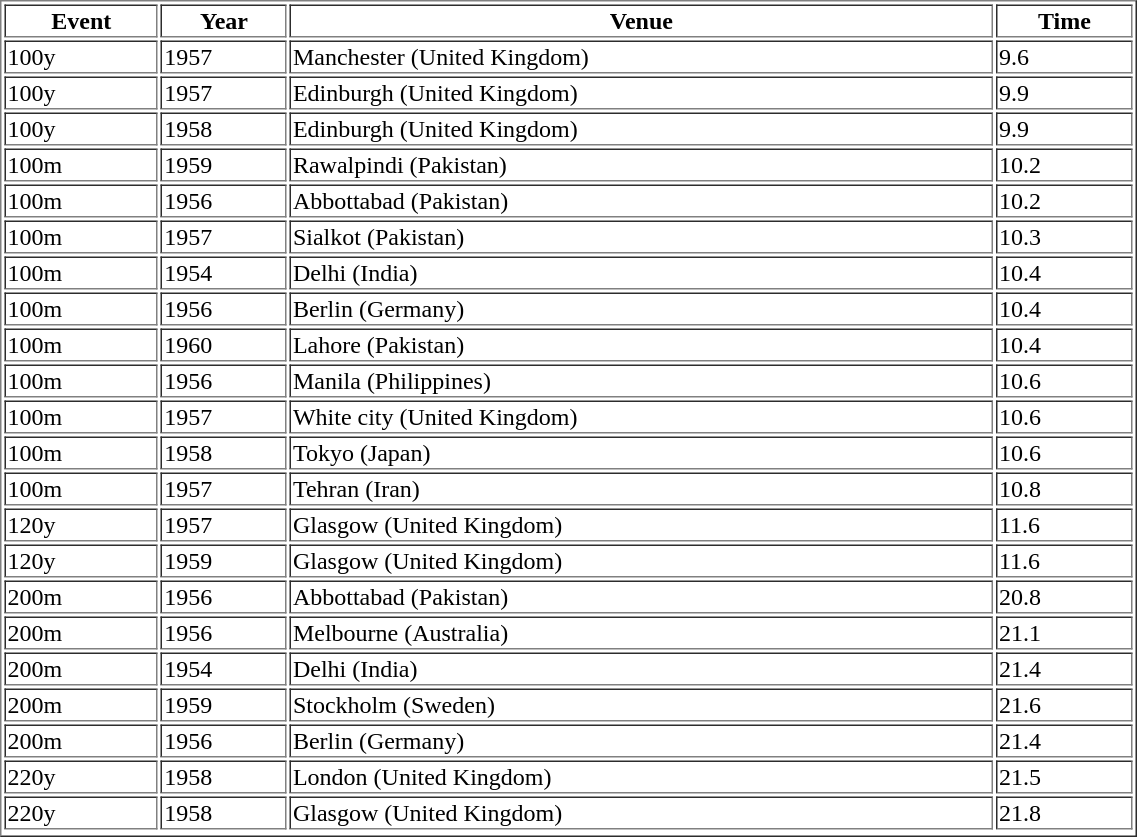<table style="width: 60%; height: 200px" border="1">
<tr>
<th>Event</th>
<th>Year</th>
<th>Venue</th>
<th>Time</th>
</tr>
<tr>
<td>100y</td>
<td>1957</td>
<td>Manchester (United Kingdom)</td>
<td>9.6</td>
</tr>
<tr>
<td>100y</td>
<td>1957</td>
<td>Edinburgh (United Kingdom)</td>
<td>9.9</td>
</tr>
<tr>
<td>100y</td>
<td>1958</td>
<td>Edinburgh (United Kingdom)</td>
<td>9.9</td>
</tr>
<tr>
<td>100m</td>
<td>1959</td>
<td>Rawalpindi (Pakistan)</td>
<td>10.2</td>
</tr>
<tr>
<td>100m</td>
<td>1956</td>
<td>Abbottabad (Pakistan)</td>
<td>10.2</td>
</tr>
<tr>
<td>100m</td>
<td>1957</td>
<td>Sialkot (Pakistan)</td>
<td>10.3</td>
</tr>
<tr>
<td>100m</td>
<td>1954</td>
<td>Delhi (India)</td>
<td>10.4</td>
</tr>
<tr>
<td>100m</td>
<td>1956</td>
<td>Berlin (Germany)</td>
<td>10.4</td>
</tr>
<tr>
<td>100m</td>
<td>1960</td>
<td>Lahore (Pakistan)</td>
<td>10.4</td>
</tr>
<tr>
<td>100m</td>
<td>1956</td>
<td>Manila (Philippines)</td>
<td>10.6</td>
</tr>
<tr>
<td>100m</td>
<td>1957</td>
<td>White city (United Kingdom)</td>
<td>10.6</td>
</tr>
<tr>
<td>100m</td>
<td>1958</td>
<td>Tokyo (Japan)</td>
<td>10.6</td>
</tr>
<tr>
<td>100m</td>
<td>1957</td>
<td>Tehran (Iran)</td>
<td>10.8</td>
</tr>
<tr>
<td>120y</td>
<td>1957</td>
<td>Glasgow (United Kingdom)</td>
<td>11.6</td>
</tr>
<tr>
<td>120y</td>
<td>1959</td>
<td>Glasgow (United Kingdom)</td>
<td>11.6</td>
</tr>
<tr>
<td>200m</td>
<td>1956</td>
<td>Abbottabad (Pakistan)</td>
<td>20.8</td>
</tr>
<tr>
<td>200m</td>
<td>1956</td>
<td>Melbourne (Australia)</td>
<td>21.1</td>
</tr>
<tr>
<td>200m</td>
<td>1954</td>
<td>Delhi (India)</td>
<td>21.4</td>
</tr>
<tr>
<td>200m</td>
<td>1959</td>
<td>Stockholm (Sweden)</td>
<td>21.6</td>
</tr>
<tr>
<td>200m</td>
<td>1956</td>
<td>Berlin (Germany)</td>
<td>21.4</td>
</tr>
<tr>
<td>220y</td>
<td>1958</td>
<td>London (United Kingdom)</td>
<td>21.5</td>
</tr>
<tr>
<td>220y</td>
<td>1958</td>
<td>Glasgow (United Kingdom)</td>
<td>21.8</td>
</tr>
<tr>
</tr>
</table>
